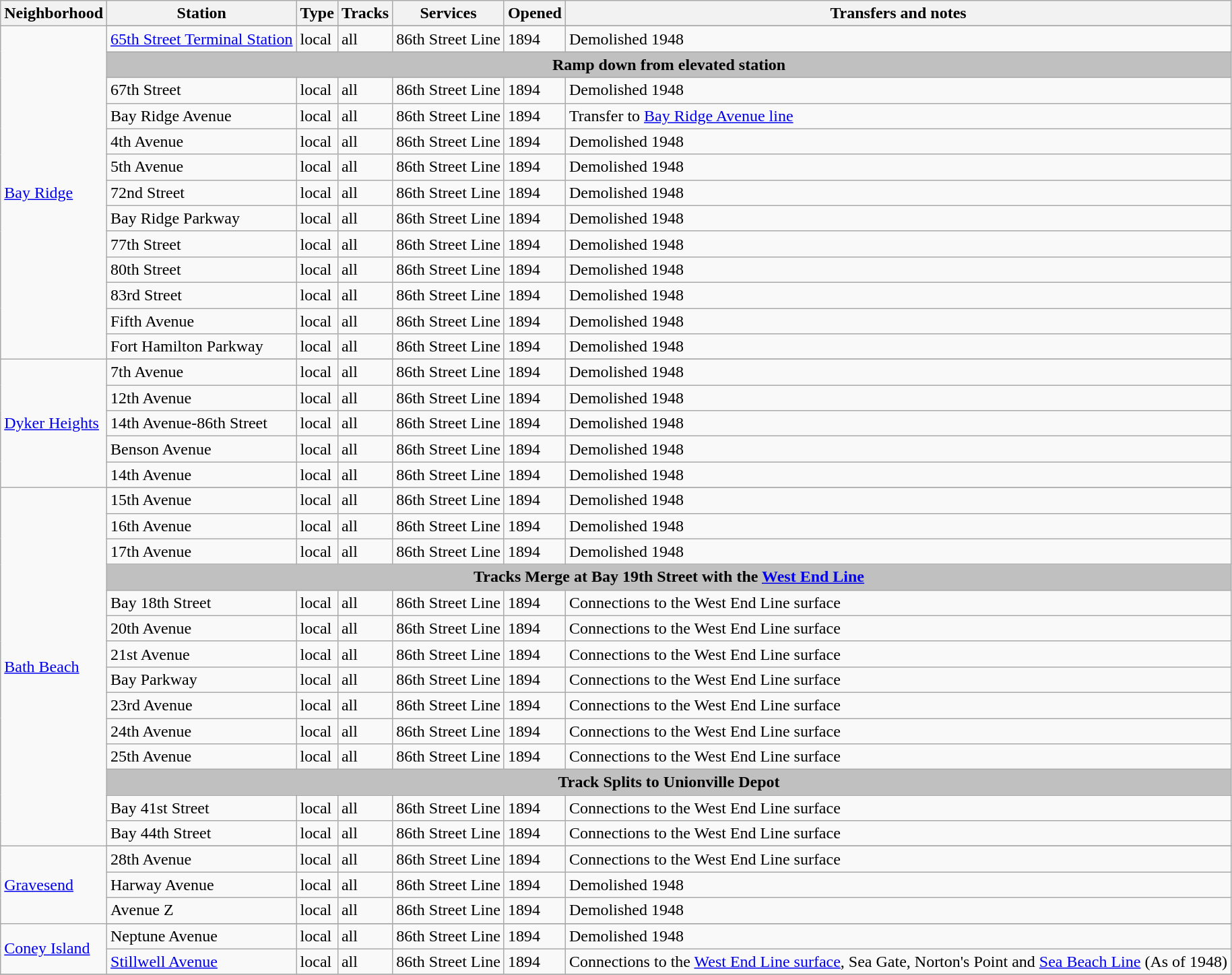<table class="wikitable">
<tr>
<th>Neighborhood</th>
<th>Station</th>
<th>Type</th>
<th>Tracks</th>
<th>Services</th>
<th>Opened</th>
<th>Transfers and notes</th>
</tr>
<tr>
<td rowspan=14><a href='#'>Bay Ridge</a></td>
</tr>
<tr>
<td><a href='#'>65th Street Terminal Station</a></td>
<td>local</td>
<td>all</td>
<td>86th Street Line</td>
<td>1894</td>
<td>Demolished 1948</td>
</tr>
<tr>
<th colspan=6 style="background-color: silver;">Ramp down from elevated station</th>
</tr>
<tr>
<td>67th Street</td>
<td>local</td>
<td>all</td>
<td>86th Street Line</td>
<td>1894</td>
<td>Demolished 1948</td>
</tr>
<tr>
<td>Bay Ridge Avenue</td>
<td>local</td>
<td>all</td>
<td>86th Street Line</td>
<td>1894</td>
<td>Transfer to <a href='#'>Bay Ridge Avenue line</a></td>
</tr>
<tr>
<td>4th Avenue</td>
<td>local</td>
<td>all</td>
<td>86th Street Line</td>
<td>1894</td>
<td>Demolished 1948</td>
</tr>
<tr>
<td>5th Avenue</td>
<td>local</td>
<td>all</td>
<td>86th Street Line</td>
<td>1894</td>
<td>Demolished 1948</td>
</tr>
<tr>
<td>72nd Street</td>
<td>local</td>
<td>all</td>
<td>86th Street Line</td>
<td>1894</td>
<td>Demolished 1948</td>
</tr>
<tr>
<td>Bay Ridge Parkway</td>
<td>local</td>
<td>all</td>
<td>86th Street Line</td>
<td>1894</td>
<td>Demolished 1948</td>
</tr>
<tr>
<td>77th Street</td>
<td>local</td>
<td>all</td>
<td>86th Street Line</td>
<td>1894</td>
<td>Demolished 1948</td>
</tr>
<tr>
<td>80th Street</td>
<td>local</td>
<td>all</td>
<td>86th Street Line</td>
<td>1894</td>
<td>Demolished 1948</td>
</tr>
<tr>
<td>83rd Street</td>
<td>local</td>
<td>all</td>
<td>86th Street Line</td>
<td>1894</td>
<td>Demolished 1948</td>
</tr>
<tr>
<td>Fifth Avenue</td>
<td>local</td>
<td>all</td>
<td>86th Street Line</td>
<td>1894</td>
<td>Demolished 1948</td>
</tr>
<tr>
<td>Fort Hamilton Parkway</td>
<td>local</td>
<td>all</td>
<td>86th Street Line</td>
<td>1894</td>
<td>Demolished 1948</td>
</tr>
<tr>
<td rowspan=6><a href='#'>Dyker Heights</a></td>
</tr>
<tr>
<td>7th Avenue</td>
<td>local</td>
<td>all</td>
<td>86th Street Line</td>
<td>1894</td>
<td>Demolished 1948</td>
</tr>
<tr>
<td>12th Avenue</td>
<td>local</td>
<td>all</td>
<td>86th Street Line</td>
<td>1894</td>
<td>Demolished 1948</td>
</tr>
<tr>
<td>14th Avenue-86th Street</td>
<td>local</td>
<td>all</td>
<td>86th Street Line</td>
<td>1894</td>
<td>Demolished 1948</td>
</tr>
<tr>
<td>Benson Avenue</td>
<td>local</td>
<td>all</td>
<td>86th Street Line</td>
<td>1894</td>
<td>Demolished 1948</td>
</tr>
<tr>
<td>14th Avenue</td>
<td>local</td>
<td>all</td>
<td>86th Street Line</td>
<td>1894</td>
<td>Demolished 1948</td>
</tr>
<tr>
<td rowspan=15><a href='#'>Bath Beach</a></td>
</tr>
<tr>
<td>15th Avenue</td>
<td>local</td>
<td>all</td>
<td>86th Street Line</td>
<td>1894</td>
<td>Demolished 1948</td>
</tr>
<tr>
<td>16th Avenue</td>
<td>local</td>
<td>all</td>
<td>86th Street Line</td>
<td>1894</td>
<td>Demolished 1948</td>
</tr>
<tr>
<td>17th Avenue</td>
<td>local</td>
<td>all</td>
<td>86th Street Line</td>
<td>1894</td>
<td>Demolished 1948</td>
</tr>
<tr>
<th colspan=6 style="background-color: silver;">Tracks Merge at Bay 19th Street with the <a href='#'>West End Line</a></th>
</tr>
<tr>
<td>Bay 18th Street</td>
<td>local</td>
<td>all</td>
<td>86th Street Line</td>
<td>1894</td>
<td>Connections to the West End Line surface </td>
</tr>
<tr>
<td>20th Avenue</td>
<td>local</td>
<td>all</td>
<td>86th Street Line</td>
<td>1894</td>
<td>Connections to the West End Line surface</td>
</tr>
<tr>
<td>21st Avenue</td>
<td>local</td>
<td>all</td>
<td>86th Street Line</td>
<td>1894</td>
<td>Connections to the West End Line surface</td>
</tr>
<tr>
<td>Bay Parkway</td>
<td>local</td>
<td>all</td>
<td>86th Street Line</td>
<td>1894</td>
<td>Connections to the West End Line surface</td>
</tr>
<tr>
<td>23rd Avenue</td>
<td>local</td>
<td>all</td>
<td>86th Street Line</td>
<td>1894</td>
<td>Connections to the West End Line surface</td>
</tr>
<tr>
<td>24th Avenue</td>
<td>local</td>
<td>all</td>
<td>86th Street Line</td>
<td>1894</td>
<td>Connections to the West End Line surface</td>
</tr>
<tr>
<td>25th Avenue</td>
<td>local</td>
<td>all</td>
<td>86th Street Line</td>
<td>1894</td>
<td>Connections to the West End Line surface</td>
</tr>
<tr>
<th colspan=6 style="background-color: silver;">Track Splits to Unionville Depot</th>
</tr>
<tr>
<td>Bay 41st Street</td>
<td>local</td>
<td>all</td>
<td>86th Street Line</td>
<td>1894</td>
<td>Connections to the West End Line surface</td>
</tr>
<tr>
<td>Bay 44th Street</td>
<td>local</td>
<td>all</td>
<td>86th Street Line</td>
<td>1894</td>
<td>Connections to the West End Line surface</td>
</tr>
<tr>
<td rowspan=4><a href='#'>Gravesend</a></td>
</tr>
<tr>
<td>28th Avenue</td>
<td>local</td>
<td>all</td>
<td>86th Street Line</td>
<td>1894</td>
<td>Connections to the West End Line surface</td>
</tr>
<tr>
<td>Harway Avenue</td>
<td>local</td>
<td>all</td>
<td>86th Street Line</td>
<td>1894</td>
<td>Demolished 1948</td>
</tr>
<tr>
<td>Avenue Z</td>
<td>local</td>
<td>all</td>
<td>86th Street Line</td>
<td>1894</td>
<td>Demolished 1948</td>
</tr>
<tr>
<td rowspan=3><a href='#'>Coney Island</a></td>
</tr>
<tr>
<td>Neptune Avenue</td>
<td>local</td>
<td>all</td>
<td>86th Street Line</td>
<td>1894</td>
<td>Demolished 1948</td>
</tr>
<tr>
<td><a href='#'>Stillwell Avenue</a></td>
<td>local</td>
<td>all</td>
<td>86th Street Line</td>
<td>1894</td>
<td>Connections to the <a href='#'>West End Line surface</a>, Sea Gate, Norton's Point and <a href='#'>Sea Beach Line</a> (As of 1948)</td>
</tr>
<tr>
</tr>
</table>
